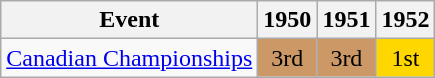<table class="wikitable">
<tr>
<th>Event</th>
<th>1950</th>
<th>1951</th>
<th>1952</th>
</tr>
<tr>
<td><a href='#'>Canadian Championships</a></td>
<td align="center" bgcolor="cc9966">3rd</td>
<td align="center" bgcolor="cc9966">3rd</td>
<td align="center" bgcolor="gold">1st</td>
</tr>
</table>
